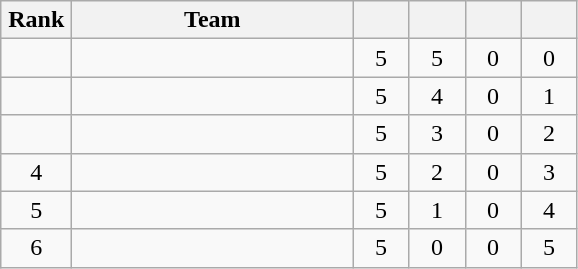<table class="wikitable" style="text-align: center;">
<tr>
<th width=40>Rank</th>
<th width=180>Team</th>
<th width=30></th>
<th width=30></th>
<th width=30></th>
<th width=30></th>
</tr>
<tr>
<td></td>
<td align=left></td>
<td>5</td>
<td>5</td>
<td>0</td>
<td>0</td>
</tr>
<tr>
<td></td>
<td align=left></td>
<td>5</td>
<td>4</td>
<td>0</td>
<td>1</td>
</tr>
<tr>
<td></td>
<td align=left></td>
<td>5</td>
<td>3</td>
<td>0</td>
<td>2</td>
</tr>
<tr>
<td>4</td>
<td align=left></td>
<td>5</td>
<td>2</td>
<td>0</td>
<td>3</td>
</tr>
<tr>
<td>5</td>
<td align=left></td>
<td>5</td>
<td>1</td>
<td>0</td>
<td>4</td>
</tr>
<tr>
<td>6</td>
<td align=left></td>
<td>5</td>
<td>0</td>
<td>0</td>
<td>5</td>
</tr>
</table>
